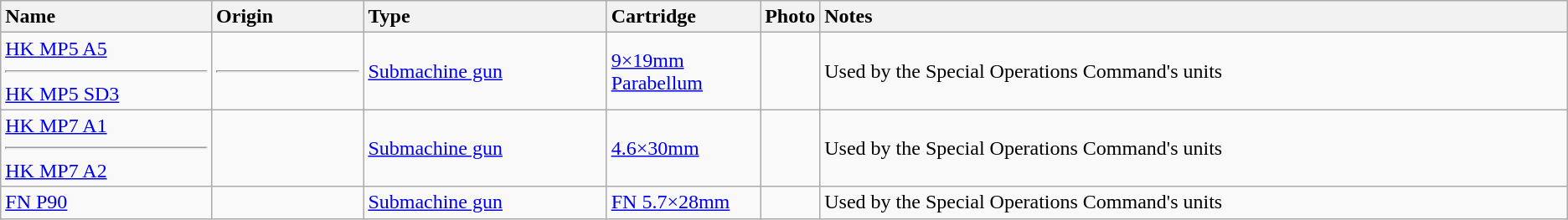<table class="wikitable">
<tr>
<th style="text-align: left; width:14%;">Name</th>
<th style="text-align: left; width:10%;">Origin</th>
<th style="text-align: left; width:16%;">Type</th>
<th style="text-align: left; width:10%;">Cartridge</th>
<th style="text-align: left; width:0;">Photo</th>
<th style="text-align: left; width:50%;">Notes</th>
</tr>
<tr>
<td><a href='#'>HK MP5 A5</a><hr><a href='#'>HK MP5 SD3</a></td>
<td><hr></td>
<td><a href='#'>Submachine gun</a></td>
<td><a href='#'>9×19mm Parabellum</a></td>
<td></td>
<td>Used by the Special Operations Command's units</td>
</tr>
<tr>
<td><a href='#'>HK MP7 A1</a><hr><a href='#'>HK MP7 A2</a></td>
<td></td>
<td><a href='#'>Submachine gun</a></td>
<td><a href='#'>4.6×30mm</a></td>
<td></td>
<td>Used by the Special Operations Command's units</td>
</tr>
<tr>
<td><a href='#'>FN P90</a></td>
<td></td>
<td><a href='#'>Submachine gun</a></td>
<td><a href='#'>FN 5.7×28mm</a></td>
<td></td>
<td>Used by the Special Operations Command's units</td>
</tr>
</table>
